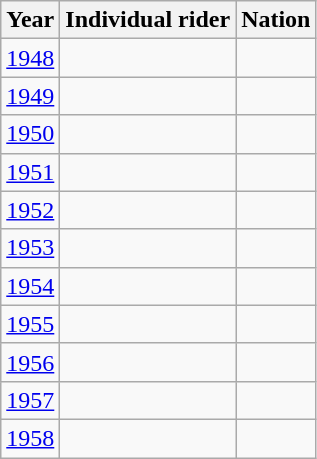<table class="wikitable">
<tr>
<th>Year</th>
<th>Individual rider</th>
<th>Nation</th>
</tr>
<tr>
<td><a href='#'>1948</a></td>
<td></td>
<td></td>
</tr>
<tr>
<td><a href='#'>1949</a></td>
<td></td>
<td></td>
</tr>
<tr>
<td><a href='#'>1950</a></td>
<td></td>
<td></td>
</tr>
<tr>
<td><a href='#'>1951</a></td>
<td></td>
<td></td>
</tr>
<tr>
<td><a href='#'>1952</a></td>
<td></td>
<td></td>
</tr>
<tr>
<td><a href='#'>1953</a></td>
<td></td>
<td></td>
</tr>
<tr>
<td><a href='#'>1954</a></td>
<td></td>
<td></td>
</tr>
<tr>
<td><a href='#'>1955</a></td>
<td></td>
<td></td>
</tr>
<tr>
<td><a href='#'>1956</a></td>
<td></td>
<td></td>
</tr>
<tr>
<td><a href='#'>1957</a></td>
<td></td>
<td></td>
</tr>
<tr>
<td><a href='#'>1958</a></td>
<td></td>
<td></td>
</tr>
</table>
